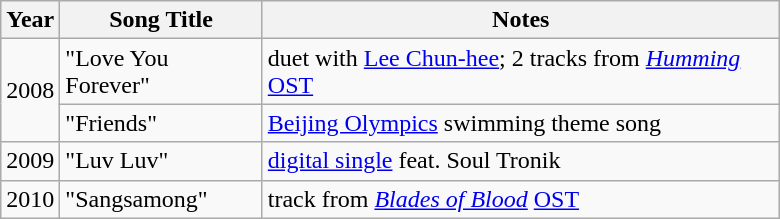<table class="wikitable" style="width:520px">
<tr>
<th scope="col">Year</th>
<th>Song Title</th>
<th scope="col">Notes</th>
</tr>
<tr>
<td rowspan="2">2008</td>
<td>"Love You Forever"</td>
<td>duet with <a href='#'>Lee Chun-hee</a>; 2 tracks from <em><a href='#'>Humming</a></em> <a href='#'>OST</a></td>
</tr>
<tr>
<td>"Friends"</td>
<td><a href='#'>Beijing Olympics</a> swimming theme song</td>
</tr>
<tr>
<td>2009</td>
<td>"Luv Luv"</td>
<td><a href='#'>digital single</a> feat. Soul Tronik</td>
</tr>
<tr>
<td>2010</td>
<td> "Sangsamong"</td>
<td>track from <em><a href='#'>Blades of Blood</a></em> <a href='#'>OST</a></td>
</tr>
</table>
